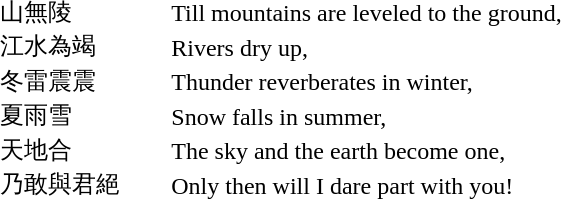<table border="0" cellpadding="0" style="margin:1em auto;">
<tr>
<td></td>
<td width="30pt"></td>
<td></td>
</tr>
<tr>
<td>山無陵</td>
<td></td>
<td>Till mountains are leveled to the ground,</td>
</tr>
<tr>
<td>江水為竭</td>
<td></td>
<td>Rivers dry up,</td>
</tr>
<tr>
<td>冬雷震震</td>
<td></td>
<td>Thunder reverberates in winter,</td>
</tr>
<tr>
<td>夏雨雪</td>
<td></td>
<td>Snow falls in summer,</td>
</tr>
<tr>
<td>天地合</td>
<td></td>
<td>The sky and the earth become one,</td>
</tr>
<tr>
<td>乃敢與君絕</td>
<td></td>
<td>Only then will I dare part with you!</td>
</tr>
</table>
